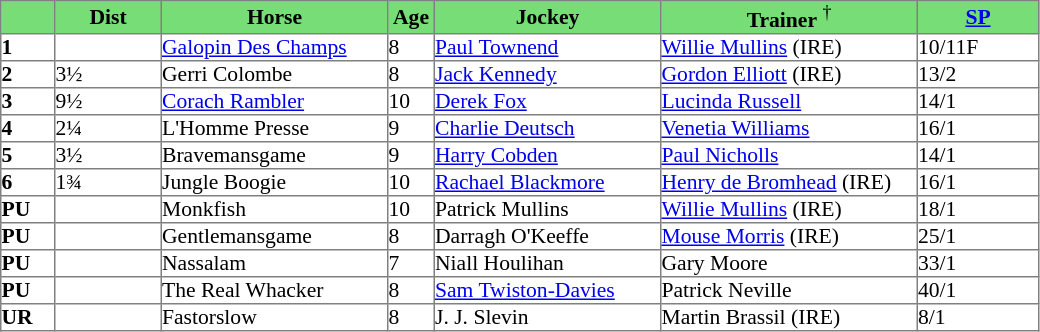<table border="1" cellpadding="0" style="border-collapse: collapse; font-size:90%">
<tr bgcolor="#77dd77" align="center">
<td width="35px"></td>
<td width="70px"><strong>Dist</strong></td>
<td width="150px"><strong>Horse</strong></td>
<td width="30px"><strong>Age</strong></td>
<td width="150px"><strong>Jockey</strong></td>
<td width="170px"><strong>Trainer</strong> <sup>†</sup></td>
<td width="80px"><strong><a href='#'>SP</a></strong></td>
</tr>
<tr>
<td><strong>1</strong></td>
<td></td>
<td><a href='#'>Galopin Des Champs</a></td>
<td>8</td>
<td><a href='#'>Paul Townend</a></td>
<td><a href='#'>Willie Mullins</a> (IRE)</td>
<td>10/11F</td>
</tr>
<tr>
<td><strong>2</strong></td>
<td>3½</td>
<td>Gerri Colombe</td>
<td>8</td>
<td><a href='#'>Jack Kennedy</a></td>
<td><a href='#'>Gordon Elliott</a> (IRE)</td>
<td>13/2</td>
</tr>
<tr>
<td><strong>3</strong></td>
<td>9½</td>
<td><a href='#'>Corach Rambler</a></td>
<td>10</td>
<td><a href='#'>Derek Fox</a></td>
<td><a href='#'>Lucinda Russell</a></td>
<td>14/1</td>
</tr>
<tr>
<td><strong>4</strong></td>
<td>2¼</td>
<td>L'Homme Presse</td>
<td>9</td>
<td><a href='#'>Charlie Deutsch</a></td>
<td><a href='#'>Venetia Williams</a></td>
<td>16/1</td>
</tr>
<tr>
<td><strong>5</strong></td>
<td>3½</td>
<td>Bravemansgame</td>
<td>9</td>
<td><a href='#'>Harry Cobden</a></td>
<td><a href='#'>Paul Nicholls</a></td>
<td>14/1</td>
</tr>
<tr>
<td><strong>6</strong></td>
<td>1¾</td>
<td>Jungle Boogie</td>
<td>10</td>
<td><a href='#'>Rachael Blackmore</a></td>
<td><a href='#'>Henry de Bromhead</a> (IRE)</td>
<td>16/1</td>
</tr>
<tr>
<td><strong>PU</strong></td>
<td></td>
<td>Monkfish</td>
<td>10</td>
<td>Patrick Mullins</td>
<td><a href='#'>Willie Mullins</a> (IRE)</td>
<td>18/1</td>
</tr>
<tr>
<td><strong>PU</strong></td>
<td></td>
<td>Gentlemansgame</td>
<td>8</td>
<td>Darragh O'Keeffe</td>
<td><a href='#'>Mouse Morris</a> (IRE)</td>
<td>25/1</td>
</tr>
<tr>
<td><strong>PU</strong></td>
<td></td>
<td>Nassalam</td>
<td>7</td>
<td>Niall Houlihan</td>
<td>Gary Moore</td>
<td>33/1</td>
</tr>
<tr>
<td><strong>PU</strong></td>
<td></td>
<td>The Real Whacker</td>
<td>8</td>
<td><a href='#'>Sam Twiston-Davies</a></td>
<td>Patrick Neville</td>
<td>40/1</td>
</tr>
<tr>
<td><strong>UR</strong></td>
<td></td>
<td>Fastorslow</td>
<td>8</td>
<td>J. J. Slevin</td>
<td>Martin Brassil (IRE)</td>
<td>8/1</td>
</tr>
</table>
